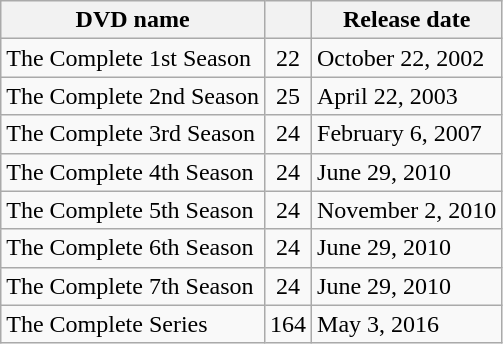<table class="wikitable">
<tr>
<th>DVD name</th>
<th></th>
<th>Release date</th>
</tr>
<tr>
<td>The Complete 1st Season</td>
<td style="text-align:center;">22</td>
<td>October 22, 2002</td>
</tr>
<tr>
<td>The Complete 2nd Season</td>
<td style="text-align:center;">25</td>
<td>April 22, 2003</td>
</tr>
<tr>
<td>The Complete 3rd Season</td>
<td style="text-align:center;">24</td>
<td>February 6, 2007</td>
</tr>
<tr>
<td>The Complete 4th Season</td>
<td style="text-align:center;">24</td>
<td>June 29, 2010</td>
</tr>
<tr>
<td>The Complete 5th Season</td>
<td style="text-align:center;">24</td>
<td>November 2, 2010</td>
</tr>
<tr>
<td>The Complete 6th Season</td>
<td style="text-align:center;">24</td>
<td>June 29, 2010</td>
</tr>
<tr>
<td>The Complete 7th Season</td>
<td style="text-align:center;">24</td>
<td>June 29, 2010</td>
</tr>
<tr>
<td>The Complete Series</td>
<td style="text-align:center;">164</td>
<td>May 3, 2016</td>
</tr>
</table>
